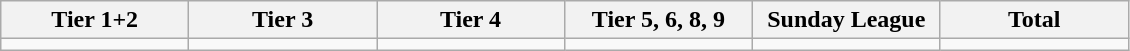<table class="wikitable">
<tr>
<th width="15%">Tier 1+2</th>
<th width="15%">Tier 3</th>
<th width="15%">Tier 4</th>
<th width="15%">Tier 5, 6, 8, 9</th>
<th width="15%">Sunday League</th>
<th width="15%">Total</th>
</tr>
<tr>
<td></td>
<td></td>
<td></td>
<td></td>
<td></td>
<td></td>
</tr>
</table>
